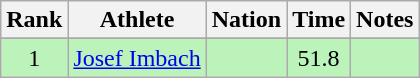<table class="wikitable sortable" style="text-align:center">
<tr>
<th>Rank</th>
<th>Athlete</th>
<th>Nation</th>
<th>Time</th>
<th>Notes</th>
</tr>
<tr>
</tr>
<tr bgcolor=bbf3bb>
<td>1</td>
<td align=left><a href='#'>Josef Imbach</a></td>
<td align=left></td>
<td>51.8</td>
<td></td>
</tr>
</table>
